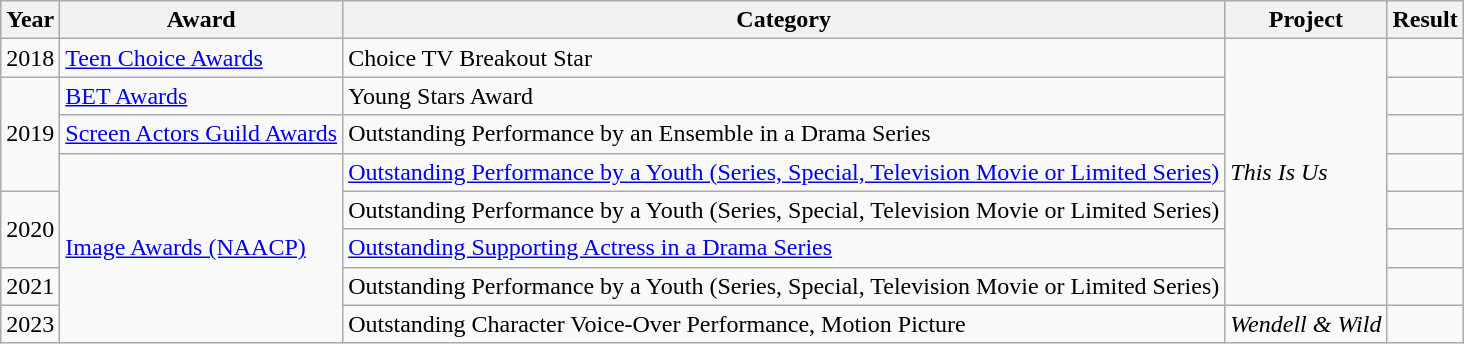<table class="wikitable sortable">
<tr>
<th>Year</th>
<th>Award</th>
<th>Category</th>
<th>Project</th>
<th>Result</th>
</tr>
<tr>
<td>2018</td>
<td><a href='#'>Teen Choice Awards</a></td>
<td>Choice TV Breakout Star</td>
<td rowspan="7"><em>This Is Us</em></td>
<td></td>
</tr>
<tr>
<td rowspan="3">2019</td>
<td><a href='#'>BET Awards</a></td>
<td>Young Stars Award</td>
<td></td>
</tr>
<tr>
<td><a href='#'>Screen Actors Guild Awards</a></td>
<td>Outstanding Performance by an Ensemble in a Drama Series</td>
<td></td>
</tr>
<tr>
<td rowspan="5"><a href='#'>Image Awards (NAACP)</a></td>
<td><a href='#'>Outstanding Performance by a Youth (Series, Special, Television Movie or Limited Series)</a></td>
<td></td>
</tr>
<tr>
<td rowspan="2">2020</td>
<td>Outstanding Performance by a Youth (Series, Special, Television Movie or Limited Series)</td>
<td></td>
</tr>
<tr>
<td><a href='#'>Outstanding Supporting Actress in a Drama Series</a></td>
<td></td>
</tr>
<tr>
<td>2021</td>
<td>Outstanding Performance by a Youth (Series, Special, Television Movie or Limited Series)</td>
<td></td>
</tr>
<tr>
<td>2023</td>
<td>Outstanding Character Voice-Over Performance, Motion Picture</td>
<td><em>Wendell & Wild</em></td>
<td></td>
</tr>
</table>
